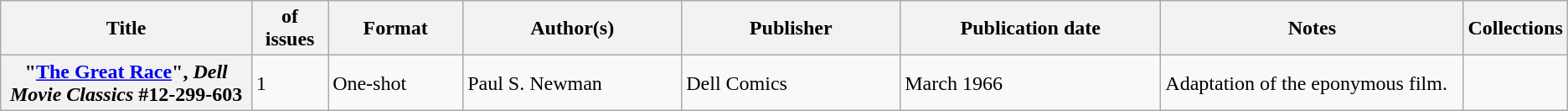<table class="wikitable">
<tr>
<th>Title</th>
<th style="width:40pt"> of issues</th>
<th style="width:75pt">Format</th>
<th style="width:125pt">Author(s)</th>
<th style="width:125pt">Publisher</th>
<th style="width:150pt">Publication date</th>
<th style="width:175pt">Notes</th>
<th>Collections</th>
</tr>
<tr>
<th>"<a href='#'>The Great Race</a>", <em>Dell Movie Classics</em> #12-299-603</th>
<td>1</td>
<td>One-shot</td>
<td>Paul S. Newman</td>
<td>Dell Comics</td>
<td>March 1966</td>
<td>Adaptation of the eponymous film.</td>
<td></td>
</tr>
</table>
